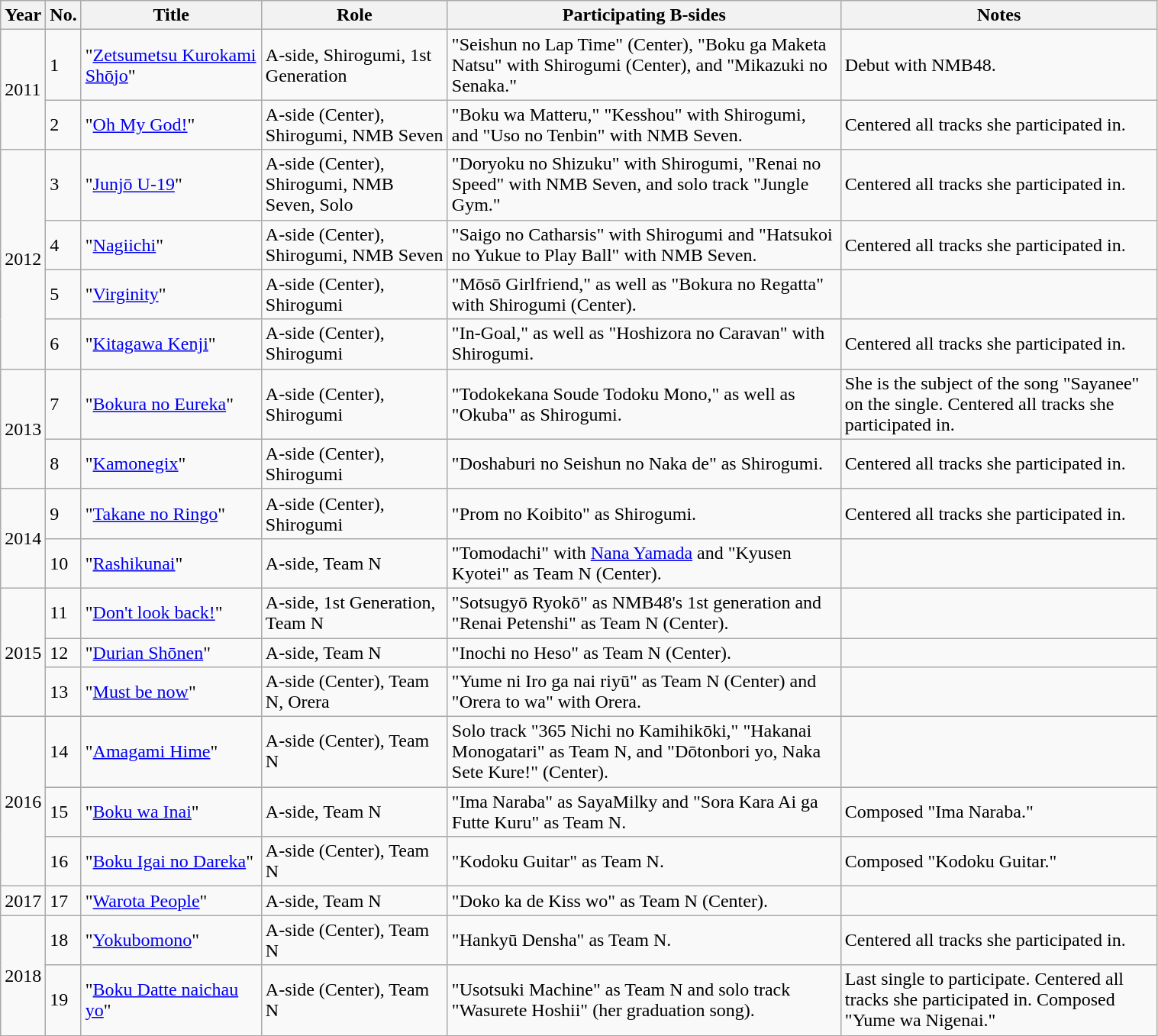<table class="wikitable mw-collapsible" width="80%">
<tr>
<th>Year</th>
<th data-sort-type="number">No.</th>
<th style="width:150px;">Title</th>
<th>Role</th>
<th>Participating B-sides</th>
<th class="unsortable">Notes</th>
</tr>
<tr>
<td rowspan="2">2011</td>
<td>1</td>
<td>"<a href='#'>Zetsumetsu Kurokami Shōjo</a>"</td>
<td>A-side, Shirogumi, 1st Generation</td>
<td>"Seishun no Lap Time" (Center), "Boku ga Maketa Natsu" with Shirogumi (Center), and "Mikazuki no Senaka."</td>
<td>Debut with NMB48.</td>
</tr>
<tr>
<td>2</td>
<td>"<a href='#'>Oh My God!</a>"</td>
<td>A-side (Center), Shirogumi, NMB Seven</td>
<td>"Boku wa Matteru," "Kesshou" with Shirogumi, and "Uso no Tenbin" with NMB Seven.</td>
<td>Centered all tracks she participated in.</td>
</tr>
<tr>
<td rowspan="4">2012</td>
<td>3</td>
<td>"<a href='#'>Junjō U-19</a>"</td>
<td>A-side (Center), Shirogumi, NMB Seven, Solo</td>
<td>"Doryoku no Shizuku" with Shirogumi, "Renai no Speed" with NMB Seven, and solo track "Jungle Gym."</td>
<td>Centered all tracks she participated in.</td>
</tr>
<tr>
<td>4</td>
<td>"<a href='#'>Nagiichi</a>"</td>
<td>A-side (Center), Shirogumi, NMB Seven</td>
<td>"Saigo no Catharsis" with Shirogumi and "Hatsukoi no Yukue to Play Ball" with NMB Seven.</td>
<td>Centered all tracks she participated in.</td>
</tr>
<tr>
<td>5</td>
<td>"<a href='#'>Virginity</a>"</td>
<td>A-side (Center), Shirogumi</td>
<td>"Mōsō Girlfriend," as well as "Bokura no Regatta" with Shirogumi (Center).</td>
<td></td>
</tr>
<tr>
<td>6</td>
<td>"<a href='#'>Kitagawa Kenji</a>"</td>
<td>A-side (Center), Shirogumi</td>
<td>"In-Goal," as well as "Hoshizora no Caravan" with Shirogumi.</td>
<td>Centered all tracks she participated in.</td>
</tr>
<tr>
<td rowspan="2">2013</td>
<td>7</td>
<td>"<a href='#'>Bokura no Eureka</a>"</td>
<td>A-side (Center), Shirogumi</td>
<td>"Todokekana Soude Todoku Mono," as well as "Okuba" as Shirogumi.</td>
<td>She is the subject of the song "Sayanee" on the single. Centered all tracks she participated in.</td>
</tr>
<tr>
<td>8</td>
<td>"<a href='#'>Kamonegix</a>"</td>
<td>A-side (Center), Shirogumi</td>
<td>"Doshaburi no Seishun no Naka de" as Shirogumi.</td>
<td>Centered all tracks she participated in.</td>
</tr>
<tr>
<td rowspan="2">2014</td>
<td>9</td>
<td>"<a href='#'>Takane no Ringo</a>"</td>
<td>A-side (Center), Shirogumi</td>
<td>"Prom no Koibito" as Shirogumi.</td>
<td>Centered all tracks she participated in.</td>
</tr>
<tr>
<td>10</td>
<td>"<a href='#'>Rashikunai</a>"</td>
<td>A-side, Team N</td>
<td>"Tomodachi" with <a href='#'>Nana Yamada</a> and "Kyusen Kyotei" as Team N (Center).</td>
<td></td>
</tr>
<tr>
<td rowspan="3">2015</td>
<td>11</td>
<td>"<a href='#'>Don't look back!</a>"</td>
<td>A-side, 1st Generation, Team N</td>
<td>"Sotsugyō Ryokō" as NMB48's 1st generation and "Renai Petenshi" as Team N (Center).</td>
<td></td>
</tr>
<tr>
<td>12</td>
<td>"<a href='#'>Durian Shōnen</a>"</td>
<td>A-side, Team N</td>
<td>"Inochi no Heso" as Team N (Center).</td>
<td></td>
</tr>
<tr>
<td>13</td>
<td>"<a href='#'>Must be now</a>"</td>
<td>A-side (Center), Team N, Orera</td>
<td>"Yume ni Iro ga nai riyū" as Team N (Center) and "Orera to wa" with Orera.</td>
<td></td>
</tr>
<tr>
<td rowspan="3">2016</td>
<td>14</td>
<td>"<a href='#'>Amagami Hime</a>"</td>
<td>A-side (Center), Team N</td>
<td>Solo track "365 Nichi no Kamihikōki," "Hakanai Monogatari" as Team N, and "Dōtonbori yo, Naka Sete Kure!" (Center).</td>
<td></td>
</tr>
<tr>
<td>15</td>
<td>"<a href='#'>Boku wa Inai</a>"</td>
<td>A-side, Team N</td>
<td>"Ima Naraba" as SayaMilky and "Sora Kara Ai ga Futte Kuru" as Team N.</td>
<td>Composed "Ima Naraba."</td>
</tr>
<tr>
<td>16</td>
<td>"<a href='#'>Boku Igai no Dareka</a>"</td>
<td>A-side (Center), Team N</td>
<td>"Kodoku Guitar" as Team N.</td>
<td>Composed "Kodoku Guitar."</td>
</tr>
<tr>
<td rowspan="1">2017</td>
<td>17</td>
<td>"<a href='#'>Warota People</a>"</td>
<td>A-side, Team N</td>
<td>"Doko ka de Kiss wo" as Team N (Center).</td>
<td></td>
</tr>
<tr>
<td rowspan="2">2018</td>
<td>18</td>
<td>"<a href='#'>Yokubomono</a>"</td>
<td>A-side (Center), Team N</td>
<td>"Hankyū Densha" as Team N.</td>
<td>Centered all tracks she participated in.</td>
</tr>
<tr>
<td>19</td>
<td>"<a href='#'>Boku Datte naichau yo</a>"</td>
<td>A-side (Center), Team N</td>
<td>"Usotsuki Machine" as Team N and solo track "Wasurete Hoshii" (her graduation song).</td>
<td>Last single to participate. Centered all tracks she participated in. Composed "Yume wa Nigenai."</td>
</tr>
</table>
